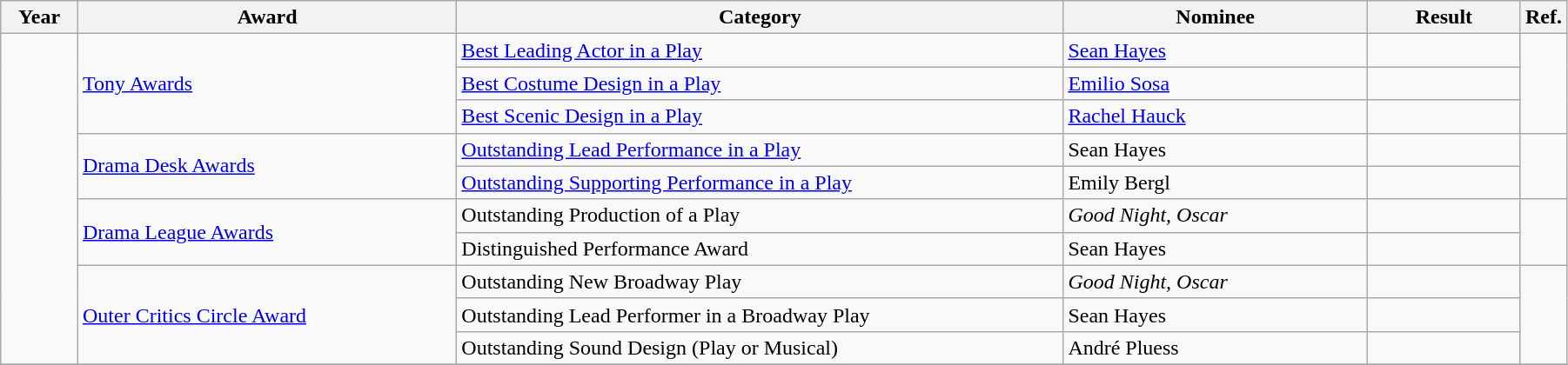<table class="wikitable" width="95%">
<tr>
<th width="5%">Year</th>
<th width="25%">Award</th>
<th width="40%">Category</th>
<th width="20%">Nominee</th>
<th width="10%">Result</th>
<th>Ref.</th>
</tr>
<tr>
<td rowspan="10"></td>
<td rowspan="3"><a href='#'>Tony Awards</a></td>
<td><a href='#'>Best Leading Actor in a Play</a></td>
<td><a href='#'>Sean Hayes</a></td>
<td></td>
<td rowspan=3></td>
</tr>
<tr>
<td><a href='#'>Best Costume Design in a Play</a></td>
<td><a href='#'>Emilio Sosa</a></td>
<td></td>
</tr>
<tr>
<td><a href='#'>Best Scenic Design in a Play</a></td>
<td><a href='#'>Rachel Hauck</a></td>
<td></td>
</tr>
<tr>
<td rowspan=2><a href='#'>Drama Desk Awards</a></td>
<td><a href='#'>Outstanding Lead Performance in a Play</a></td>
<td>Sean Hayes</td>
<td></td>
<td rowspan=2></td>
</tr>
<tr>
<td><a href='#'>Outstanding Supporting Performance in a Play</a></td>
<td>Emily Bergl</td>
<td></td>
</tr>
<tr>
<td rowspan=2><a href='#'>Drama League Awards</a></td>
<td>Outstanding Production of a Play</td>
<td><em>Good Night, Oscar</em></td>
<td></td>
<td rowspan=2></td>
</tr>
<tr>
<td>Distinguished Performance Award</td>
<td>Sean Hayes</td>
<td></td>
</tr>
<tr>
<td rowspan=3><a href='#'>Outer Critics Circle Award</a></td>
<td>Outstanding New Broadway Play</td>
<td><em>Good Night, Oscar</em></td>
<td></td>
<td rowspan=3></td>
</tr>
<tr>
<td>Outstanding Lead Performer in a Broadway Play</td>
<td>Sean Hayes</td>
<td></td>
</tr>
<tr>
<td>Outstanding Sound Design (Play or Musical)</td>
<td>André Pluess</td>
<td></td>
</tr>
<tr>
</tr>
</table>
